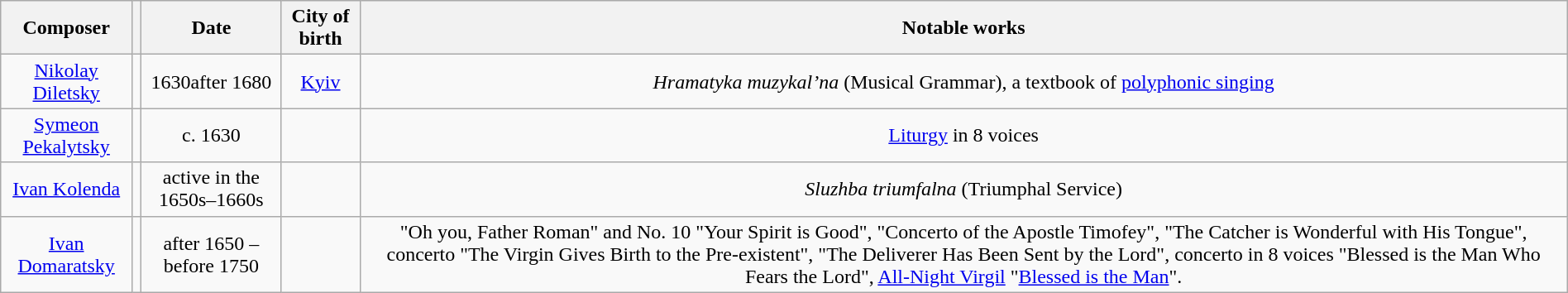<table class="wikitable sortable" style="width:100%; text-align: center">
<tr>
<th>Composer</th>
<th></th>
<th>Date</th>
<th>City of birth</th>
<th>Notable works</th>
</tr>
<tr>
<td><a href='#'>Nikolay Diletsky</a></td>
<td></td>
<td>1630after 1680</td>
<td><a href='#'>Kyiv</a></td>
<td><em>Hramatyka muzykal’na</em> (Musical Grammar), a textbook of <a href='#'>polyphonic singing</a></td>
</tr>
<tr>
<td><a href='#'>Symeon Pekalytsky</a></td>
<td></td>
<td>c. 1630</td>
<td></td>
<td><a href='#'>Liturgy</a> in 8 voices</td>
</tr>
<tr>
<td><a href='#'>Ivan Kolenda</a></td>
<td></td>
<td>active in the 1650s–1660s</td>
<td></td>
<td><em>Sluzhba triumfalna</em> (Triumphal Service)</td>
</tr>
<tr>
<td><a href='#'>Ivan Domaratsky</a></td>
<td></td>
<td>after 1650 – before 1750</td>
<td></td>
<td>"Oh you, Father Roman" and No. 10 "Your Spirit is Good", "Concerto of the Apostle Timofey", "The Catcher is Wonderful with His Tongue", concerto "The Virgin Gives Birth to the Pre-existent", "The Deliverer Has Been Sent by the Lord", concerto in 8 voices "Blessed is the Man Who Fears the Lord", <a href='#'>All-Night Virgil</a> "<a href='#'>Blessed is the Man</a>".</td>
</tr>
</table>
